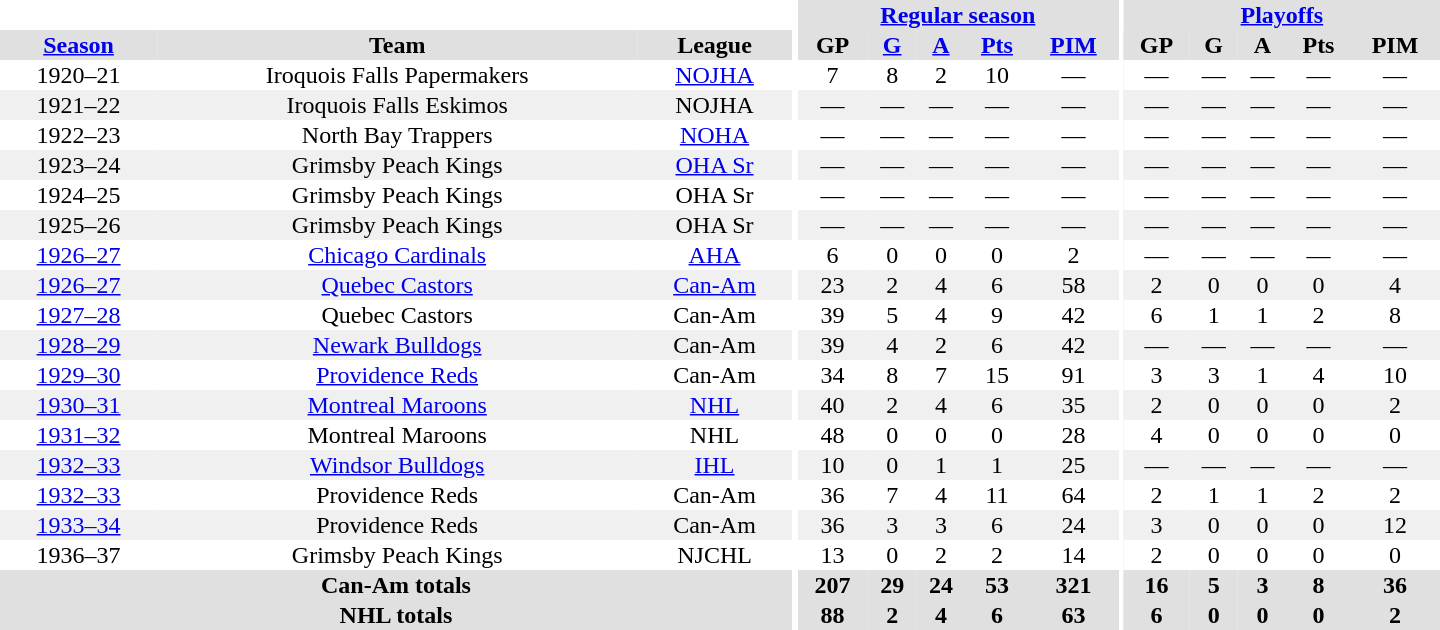<table border="0" cellpadding="1" cellspacing="0" style="text-align:center; width:60em">
<tr bgcolor="#e0e0e0">
<th colspan="3" bgcolor="#ffffff"></th>
<th rowspan="100" bgcolor="#ffffff"></th>
<th colspan="5"><a href='#'>Regular season</a></th>
<th rowspan="100" bgcolor="#ffffff"></th>
<th colspan="5"><a href='#'>Playoffs</a></th>
</tr>
<tr bgcolor="#e0e0e0">
<th><a href='#'>Season</a></th>
<th>Team</th>
<th>League</th>
<th>GP</th>
<th><a href='#'>G</a></th>
<th><a href='#'>A</a></th>
<th><a href='#'>Pts</a></th>
<th><a href='#'>PIM</a></th>
<th>GP</th>
<th>G</th>
<th>A</th>
<th>Pts</th>
<th>PIM</th>
</tr>
<tr>
<td>1920–21</td>
<td>Iroquois Falls Papermakers</td>
<td><a href='#'>NOJHA</a></td>
<td>7</td>
<td>8</td>
<td>2</td>
<td>10</td>
<td>—</td>
<td>—</td>
<td>—</td>
<td>—</td>
<td>—</td>
<td>—</td>
</tr>
<tr bgcolor="#f0f0f0">
<td>1921–22</td>
<td>Iroquois Falls Eskimos</td>
<td>NOJHA</td>
<td>—</td>
<td>—</td>
<td>—</td>
<td>—</td>
<td>—</td>
<td>—</td>
<td>—</td>
<td>—</td>
<td>—</td>
<td>—</td>
</tr>
<tr>
<td>1922–23</td>
<td>North Bay Trappers</td>
<td><a href='#'>NOHA</a></td>
<td>—</td>
<td>—</td>
<td>—</td>
<td>—</td>
<td>—</td>
<td>—</td>
<td>—</td>
<td>—</td>
<td>—</td>
<td>—</td>
</tr>
<tr bgcolor="#f0f0f0">
<td>1923–24</td>
<td>Grimsby Peach Kings</td>
<td><a href='#'>OHA Sr</a></td>
<td>—</td>
<td>—</td>
<td>—</td>
<td>—</td>
<td>—</td>
<td>—</td>
<td>—</td>
<td>—</td>
<td>—</td>
<td>—</td>
</tr>
<tr>
<td>1924–25</td>
<td>Grimsby Peach Kings</td>
<td>OHA Sr</td>
<td>—</td>
<td>—</td>
<td>—</td>
<td>—</td>
<td>—</td>
<td>—</td>
<td>—</td>
<td>—</td>
<td>—</td>
<td>—</td>
</tr>
<tr bgcolor="#f0f0f0">
<td>1925–26</td>
<td>Grimsby Peach Kings</td>
<td>OHA Sr</td>
<td>—</td>
<td>—</td>
<td>—</td>
<td>—</td>
<td>—</td>
<td>—</td>
<td>—</td>
<td>—</td>
<td>—</td>
<td>—</td>
</tr>
<tr>
<td><a href='#'>1926–27</a></td>
<td><a href='#'>Chicago Cardinals</a></td>
<td><a href='#'>AHA</a></td>
<td>6</td>
<td>0</td>
<td>0</td>
<td>0</td>
<td>2</td>
<td>—</td>
<td>—</td>
<td>—</td>
<td>—</td>
<td>—</td>
</tr>
<tr bgcolor="#f0f0f0">
<td><a href='#'>1926–27</a></td>
<td><a href='#'>Quebec Castors</a></td>
<td><a href='#'>Can-Am</a></td>
<td>23</td>
<td>2</td>
<td>4</td>
<td>6</td>
<td>58</td>
<td>2</td>
<td>0</td>
<td>0</td>
<td>0</td>
<td>4</td>
</tr>
<tr>
<td><a href='#'>1927–28</a></td>
<td>Quebec Castors</td>
<td>Can-Am</td>
<td>39</td>
<td>5</td>
<td>4</td>
<td>9</td>
<td>42</td>
<td>6</td>
<td>1</td>
<td>1</td>
<td>2</td>
<td>8</td>
</tr>
<tr bgcolor="#f0f0f0">
<td><a href='#'>1928–29</a></td>
<td><a href='#'>Newark Bulldogs</a></td>
<td>Can-Am</td>
<td>39</td>
<td>4</td>
<td>2</td>
<td>6</td>
<td>42</td>
<td>—</td>
<td>—</td>
<td>—</td>
<td>—</td>
<td>—</td>
</tr>
<tr>
<td><a href='#'>1929–30</a></td>
<td><a href='#'>Providence Reds</a></td>
<td>Can-Am</td>
<td>34</td>
<td>8</td>
<td>7</td>
<td>15</td>
<td>91</td>
<td>3</td>
<td>3</td>
<td>1</td>
<td>4</td>
<td>10</td>
</tr>
<tr bgcolor="#f0f0f0">
<td><a href='#'>1930–31</a></td>
<td><a href='#'>Montreal Maroons</a></td>
<td><a href='#'>NHL</a></td>
<td>40</td>
<td>2</td>
<td>4</td>
<td>6</td>
<td>35</td>
<td>2</td>
<td>0</td>
<td>0</td>
<td>0</td>
<td>2</td>
</tr>
<tr>
<td><a href='#'>1931–32</a></td>
<td>Montreal Maroons</td>
<td>NHL</td>
<td>48</td>
<td>0</td>
<td>0</td>
<td>0</td>
<td>28</td>
<td>4</td>
<td>0</td>
<td>0</td>
<td>0</td>
<td>0</td>
</tr>
<tr bgcolor="#f0f0f0">
<td><a href='#'>1932–33</a></td>
<td><a href='#'>Windsor Bulldogs</a></td>
<td><a href='#'>IHL</a></td>
<td>10</td>
<td>0</td>
<td>1</td>
<td>1</td>
<td>25</td>
<td>—</td>
<td>—</td>
<td>—</td>
<td>—</td>
<td>—</td>
</tr>
<tr>
<td><a href='#'>1932–33</a></td>
<td>Providence Reds</td>
<td>Can-Am</td>
<td>36</td>
<td>7</td>
<td>4</td>
<td>11</td>
<td>64</td>
<td>2</td>
<td>1</td>
<td>1</td>
<td>2</td>
<td>2</td>
</tr>
<tr bgcolor="#f0f0f0">
<td><a href='#'>1933–34</a></td>
<td>Providence Reds</td>
<td>Can-Am</td>
<td>36</td>
<td>3</td>
<td>3</td>
<td>6</td>
<td>24</td>
<td>3</td>
<td>0</td>
<td>0</td>
<td>0</td>
<td>12</td>
</tr>
<tr>
<td>1936–37</td>
<td>Grimsby Peach Kings</td>
<td>NJCHL</td>
<td>13</td>
<td>0</td>
<td>2</td>
<td>2</td>
<td>14</td>
<td>2</td>
<td>0</td>
<td>0</td>
<td>0</td>
<td>0</td>
</tr>
<tr bgcolor="#e0e0e0">
<th colspan="3">Can-Am totals</th>
<th>207</th>
<th>29</th>
<th>24</th>
<th>53</th>
<th>321</th>
<th>16</th>
<th>5</th>
<th>3</th>
<th>8</th>
<th>36</th>
</tr>
<tr bgcolor="#e0e0e0">
<th colspan="3">NHL totals</th>
<th>88</th>
<th>2</th>
<th>4</th>
<th>6</th>
<th>63</th>
<th>6</th>
<th>0</th>
<th>0</th>
<th>0</th>
<th>2</th>
</tr>
</table>
